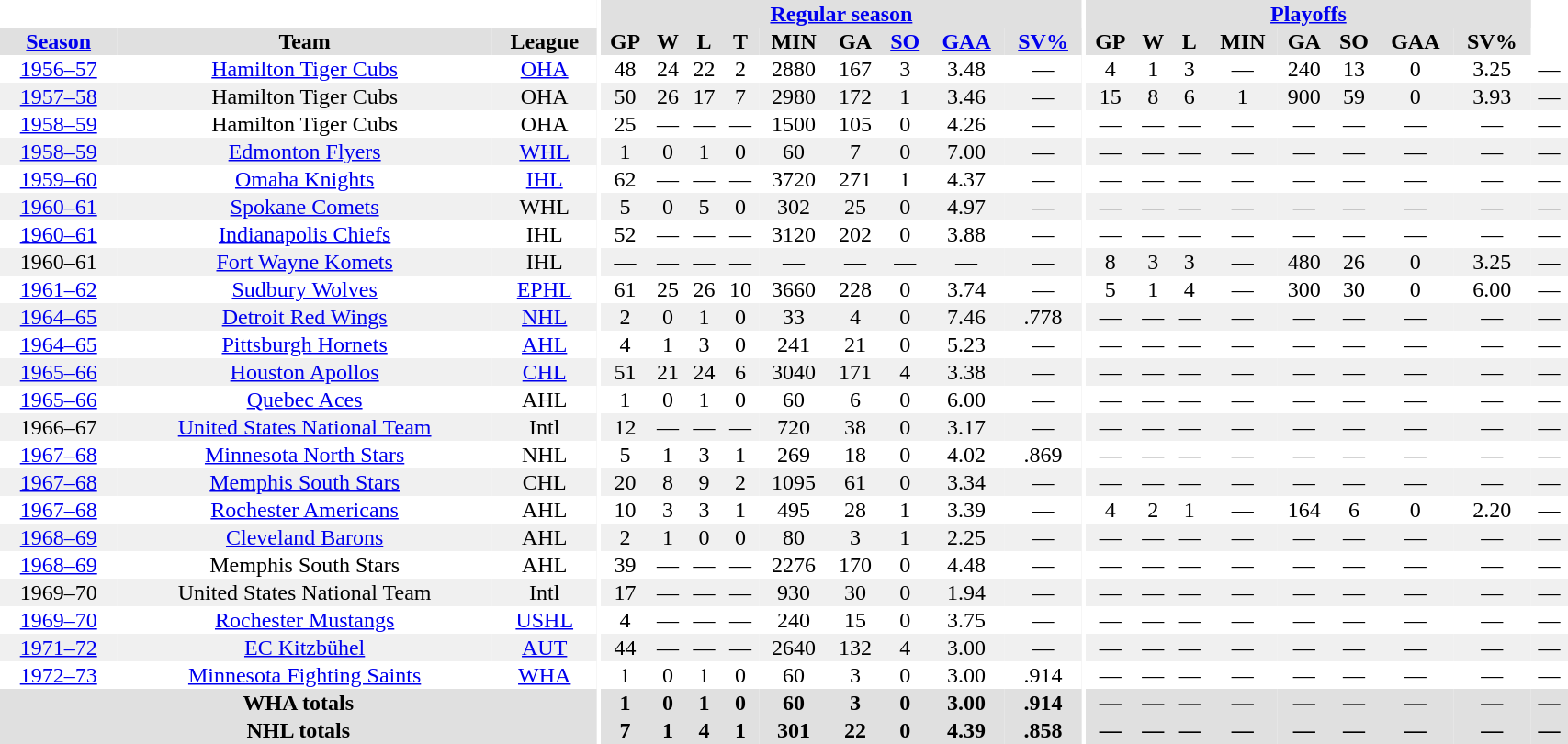<table border="0" cellpadding="1" cellspacing="0" style="width:90%; text-align:center;">
<tr bgcolor="#e0e0e0">
<th colspan="3" bgcolor="#ffffff"></th>
<th rowspan="99" bgcolor="#ffffff"></th>
<th colspan="9" bgcolor="#e0e0e0"><a href='#'>Regular season</a></th>
<th rowspan="99" bgcolor="#ffffff"></th>
<th colspan="8" bgcolor="#e0e0e0"><a href='#'>Playoffs</a></th>
</tr>
<tr bgcolor="#e0e0e0">
<th><a href='#'>Season</a></th>
<th>Team</th>
<th>League</th>
<th>GP</th>
<th>W</th>
<th>L</th>
<th>T</th>
<th>MIN</th>
<th>GA</th>
<th><a href='#'>SO</a></th>
<th><a href='#'>GAA</a></th>
<th><a href='#'>SV%</a></th>
<th>GP</th>
<th>W</th>
<th>L</th>
<th>MIN</th>
<th>GA</th>
<th>SO</th>
<th>GAA</th>
<th>SV%</th>
</tr>
<tr>
<td><a href='#'>1956–57</a></td>
<td><a href='#'>Hamilton Tiger Cubs</a></td>
<td><a href='#'>OHA</a></td>
<td>48</td>
<td>24</td>
<td>22</td>
<td>2</td>
<td>2880</td>
<td>167</td>
<td>3</td>
<td>3.48</td>
<td>—</td>
<td>4</td>
<td>1</td>
<td>3</td>
<td>—</td>
<td>240</td>
<td>13</td>
<td>0</td>
<td>3.25</td>
<td>—</td>
</tr>
<tr bgcolor="#f0f0f0">
<td><a href='#'>1957–58</a></td>
<td>Hamilton Tiger Cubs</td>
<td>OHA</td>
<td>50</td>
<td>26</td>
<td>17</td>
<td>7</td>
<td>2980</td>
<td>172</td>
<td>1</td>
<td>3.46</td>
<td>—</td>
<td>15</td>
<td>8</td>
<td>6</td>
<td>1</td>
<td>900</td>
<td>59</td>
<td>0</td>
<td>3.93</td>
<td>—</td>
</tr>
<tr>
<td><a href='#'>1958–59</a></td>
<td>Hamilton Tiger Cubs</td>
<td>OHA</td>
<td>25</td>
<td>—</td>
<td>—</td>
<td>—</td>
<td>1500</td>
<td>105</td>
<td>0</td>
<td>4.26</td>
<td>—</td>
<td>—</td>
<td>—</td>
<td>—</td>
<td>—</td>
<td>—</td>
<td>—</td>
<td>—</td>
<td>—</td>
<td>—</td>
</tr>
<tr bgcolor="#f0f0f0">
<td><a href='#'>1958–59</a></td>
<td><a href='#'>Edmonton Flyers</a></td>
<td><a href='#'>WHL</a></td>
<td>1</td>
<td>0</td>
<td>1</td>
<td>0</td>
<td>60</td>
<td>7</td>
<td>0</td>
<td>7.00</td>
<td>—</td>
<td>—</td>
<td>—</td>
<td>—</td>
<td>—</td>
<td>—</td>
<td>—</td>
<td>—</td>
<td>—</td>
<td>—</td>
</tr>
<tr>
<td><a href='#'>1959–60</a></td>
<td><a href='#'>Omaha Knights</a></td>
<td><a href='#'>IHL</a></td>
<td>62</td>
<td>—</td>
<td>—</td>
<td>—</td>
<td>3720</td>
<td>271</td>
<td>1</td>
<td>4.37</td>
<td>—</td>
<td>—</td>
<td>—</td>
<td>—</td>
<td>—</td>
<td>—</td>
<td>—</td>
<td>—</td>
<td>—</td>
<td>—</td>
</tr>
<tr bgcolor="#f0f0f0">
<td><a href='#'>1960–61</a></td>
<td><a href='#'>Spokane Comets</a></td>
<td>WHL</td>
<td>5</td>
<td>0</td>
<td>5</td>
<td>0</td>
<td>302</td>
<td>25</td>
<td>0</td>
<td>4.97</td>
<td>—</td>
<td>—</td>
<td>—</td>
<td>—</td>
<td>—</td>
<td>—</td>
<td>—</td>
<td>—</td>
<td>—</td>
<td>—</td>
</tr>
<tr>
<td><a href='#'>1960–61</a></td>
<td><a href='#'>Indianapolis Chiefs</a></td>
<td>IHL</td>
<td>52</td>
<td>—</td>
<td>—</td>
<td>—</td>
<td>3120</td>
<td>202</td>
<td>0</td>
<td>3.88</td>
<td>—</td>
<td>—</td>
<td>—</td>
<td>—</td>
<td>—</td>
<td>—</td>
<td>—</td>
<td>—</td>
<td>—</td>
<td>—</td>
</tr>
<tr bgcolor="#f0f0f0">
<td>1960–61</td>
<td><a href='#'>Fort Wayne Komets</a></td>
<td>IHL</td>
<td>—</td>
<td>—</td>
<td>—</td>
<td>—</td>
<td>—</td>
<td>—</td>
<td>—</td>
<td>—</td>
<td>—</td>
<td>8</td>
<td>3</td>
<td>3</td>
<td>—</td>
<td>480</td>
<td>26</td>
<td>0</td>
<td>3.25</td>
<td>—</td>
</tr>
<tr>
<td><a href='#'>1961–62</a></td>
<td><a href='#'>Sudbury Wolves</a></td>
<td><a href='#'>EPHL</a></td>
<td>61</td>
<td>25</td>
<td>26</td>
<td>10</td>
<td>3660</td>
<td>228</td>
<td>0</td>
<td>3.74</td>
<td>—</td>
<td>5</td>
<td>1</td>
<td>4</td>
<td>—</td>
<td>300</td>
<td>30</td>
<td>0</td>
<td>6.00</td>
<td>—</td>
</tr>
<tr bgcolor="#f0f0f0">
<td><a href='#'>1964–65</a></td>
<td><a href='#'>Detroit Red Wings</a></td>
<td><a href='#'>NHL</a></td>
<td>2</td>
<td>0</td>
<td>1</td>
<td>0</td>
<td>33</td>
<td>4</td>
<td>0</td>
<td>7.46</td>
<td>.778</td>
<td>—</td>
<td>—</td>
<td>—</td>
<td>—</td>
<td>—</td>
<td>—</td>
<td>—</td>
<td>—</td>
<td>—</td>
</tr>
<tr>
<td><a href='#'>1964–65</a></td>
<td><a href='#'>Pittsburgh Hornets</a></td>
<td><a href='#'>AHL</a></td>
<td>4</td>
<td>1</td>
<td>3</td>
<td>0</td>
<td>241</td>
<td>21</td>
<td>0</td>
<td>5.23</td>
<td>—</td>
<td>—</td>
<td>—</td>
<td>—</td>
<td>—</td>
<td>—</td>
<td>—</td>
<td>—</td>
<td>—</td>
<td>—</td>
</tr>
<tr bgcolor="#f0f0f0">
<td><a href='#'>1965–66</a></td>
<td><a href='#'>Houston Apollos</a></td>
<td><a href='#'>CHL</a></td>
<td>51</td>
<td>21</td>
<td>24</td>
<td>6</td>
<td>3040</td>
<td>171</td>
<td>4</td>
<td>3.38</td>
<td>—</td>
<td>—</td>
<td>—</td>
<td>—</td>
<td>—</td>
<td>—</td>
<td>—</td>
<td>—</td>
<td>—</td>
<td>—</td>
</tr>
<tr>
<td><a href='#'>1965–66</a></td>
<td><a href='#'>Quebec Aces</a></td>
<td>AHL</td>
<td>1</td>
<td>0</td>
<td>1</td>
<td>0</td>
<td>60</td>
<td>6</td>
<td>0</td>
<td>6.00</td>
<td>—</td>
<td>—</td>
<td>—</td>
<td>—</td>
<td>—</td>
<td>—</td>
<td>—</td>
<td>—</td>
<td>—</td>
<td>—</td>
</tr>
<tr bgcolor="#f0f0f0">
<td>1966–67</td>
<td><a href='#'>United States National Team</a></td>
<td>Intl</td>
<td>12</td>
<td>—</td>
<td>—</td>
<td>—</td>
<td>720</td>
<td>38</td>
<td>0</td>
<td>3.17</td>
<td>—</td>
<td>—</td>
<td>—</td>
<td>—</td>
<td>—</td>
<td>—</td>
<td>—</td>
<td>—</td>
<td>—</td>
<td>—</td>
</tr>
<tr>
<td><a href='#'>1967–68</a></td>
<td><a href='#'>Minnesota North Stars</a></td>
<td>NHL</td>
<td>5</td>
<td>1</td>
<td>3</td>
<td>1</td>
<td>269</td>
<td>18</td>
<td>0</td>
<td>4.02</td>
<td>.869</td>
<td>—</td>
<td>—</td>
<td>—</td>
<td>—</td>
<td>—</td>
<td>—</td>
<td>—</td>
<td>—</td>
<td>—</td>
</tr>
<tr bgcolor="#f0f0f0">
<td><a href='#'>1967–68</a></td>
<td><a href='#'>Memphis South Stars</a></td>
<td>CHL</td>
<td>20</td>
<td>8</td>
<td>9</td>
<td>2</td>
<td>1095</td>
<td>61</td>
<td>0</td>
<td>3.34</td>
<td>—</td>
<td>—</td>
<td>—</td>
<td>—</td>
<td>—</td>
<td>—</td>
<td>—</td>
<td>—</td>
<td>—</td>
<td>—</td>
</tr>
<tr>
<td><a href='#'>1967–68</a></td>
<td><a href='#'>Rochester Americans</a></td>
<td>AHL</td>
<td>10</td>
<td>3</td>
<td>3</td>
<td>1</td>
<td>495</td>
<td>28</td>
<td>1</td>
<td>3.39</td>
<td>—</td>
<td>4</td>
<td>2</td>
<td>1</td>
<td>—</td>
<td>164</td>
<td>6</td>
<td>0</td>
<td>2.20</td>
<td>—</td>
</tr>
<tr bgcolor="#f0f0f0">
<td><a href='#'>1968–69</a></td>
<td><a href='#'>Cleveland Barons</a></td>
<td>AHL</td>
<td>2</td>
<td>1</td>
<td>0</td>
<td>0</td>
<td>80</td>
<td>3</td>
<td>1</td>
<td>2.25</td>
<td>—</td>
<td>—</td>
<td>—</td>
<td>—</td>
<td>—</td>
<td>—</td>
<td>—</td>
<td>—</td>
<td>—</td>
<td>—</td>
</tr>
<tr>
<td><a href='#'>1968–69</a></td>
<td>Memphis South Stars</td>
<td>AHL</td>
<td>39</td>
<td>—</td>
<td>—</td>
<td>—</td>
<td>2276</td>
<td>170</td>
<td>0</td>
<td>4.48</td>
<td>—</td>
<td>—</td>
<td>—</td>
<td>—</td>
<td>—</td>
<td>—</td>
<td>—</td>
<td>—</td>
<td>—</td>
<td>—</td>
</tr>
<tr bgcolor="#f0f0f0">
<td>1969–70</td>
<td>United States National Team</td>
<td>Intl</td>
<td>17</td>
<td>—</td>
<td>—</td>
<td>—</td>
<td>930</td>
<td>30</td>
<td>0</td>
<td>1.94</td>
<td>—</td>
<td>—</td>
<td>—</td>
<td>—</td>
<td>—</td>
<td>—</td>
<td>—</td>
<td>—</td>
<td>—</td>
<td>—</td>
</tr>
<tr>
<td><a href='#'>1969–70</a></td>
<td><a href='#'>Rochester Mustangs</a></td>
<td><a href='#'>USHL</a></td>
<td>4</td>
<td>—</td>
<td>—</td>
<td>—</td>
<td>240</td>
<td>15</td>
<td>0</td>
<td>3.75</td>
<td>—</td>
<td>—</td>
<td>—</td>
<td>—</td>
<td>—</td>
<td>—</td>
<td>—</td>
<td>—</td>
<td>—</td>
<td>—</td>
</tr>
<tr bgcolor="#f0f0f0">
<td><a href='#'>1971–72</a></td>
<td><a href='#'>EC Kitzbühel</a></td>
<td><a href='#'>AUT</a></td>
<td>44</td>
<td>—</td>
<td>—</td>
<td>—</td>
<td>2640</td>
<td>132</td>
<td>4</td>
<td>3.00</td>
<td>—</td>
<td>—</td>
<td>—</td>
<td>—</td>
<td>—</td>
<td>—</td>
<td>—</td>
<td>—</td>
<td>—</td>
<td>—</td>
</tr>
<tr>
<td><a href='#'>1972–73</a></td>
<td><a href='#'>Minnesota Fighting Saints</a></td>
<td><a href='#'>WHA</a></td>
<td>1</td>
<td>0</td>
<td>1</td>
<td>0</td>
<td>60</td>
<td>3</td>
<td>0</td>
<td>3.00</td>
<td>.914</td>
<td>—</td>
<td>—</td>
<td>—</td>
<td>—</td>
<td>—</td>
<td>—</td>
<td>—</td>
<td>—</td>
<td>—</td>
</tr>
<tr bgcolor="#e0e0e0">
<th colspan=3>WHA totals</th>
<th>1</th>
<th>0</th>
<th>1</th>
<th>0</th>
<th>60</th>
<th>3</th>
<th>0</th>
<th>3.00</th>
<th>.914</th>
<th>—</th>
<th>—</th>
<th>—</th>
<th>—</th>
<th>—</th>
<th>—</th>
<th>—</th>
<th>—</th>
<th>—</th>
</tr>
<tr bgcolor="#e0e0e0">
<th colspan=3>NHL totals</th>
<th>7</th>
<th>1</th>
<th>4</th>
<th>1</th>
<th>301</th>
<th>22</th>
<th>0</th>
<th>4.39</th>
<th>.858</th>
<th>—</th>
<th>—</th>
<th>—</th>
<th>—</th>
<th>—</th>
<th>—</th>
<th>—</th>
<th>—</th>
<th>—</th>
</tr>
</table>
